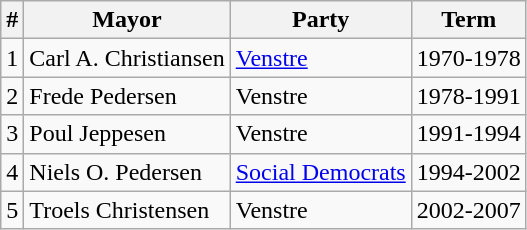<table class="wikitable">
<tr>
<th>#</th>
<th>Mayor</th>
<th>Party</th>
<th>Term</th>
</tr>
<tr>
<td>1</td>
<td>Carl A. Christiansen</td>
<td> <a href='#'>Venstre</a></td>
<td>1970-1978</td>
</tr>
<tr>
<td>2</td>
<td>Frede Pedersen</td>
<td> Venstre</td>
<td>1978-1991</td>
</tr>
<tr>
<td>3</td>
<td>Poul Jeppesen</td>
<td> Venstre</td>
<td>1991-1994</td>
</tr>
<tr>
<td>4</td>
<td>Niels O. Pedersen</td>
<td> <a href='#'>Social Democrats</a></td>
<td>1994-2002</td>
</tr>
<tr>
<td>5</td>
<td>Troels Christensen</td>
<td> Venstre</td>
<td>2002-2007</td>
</tr>
</table>
